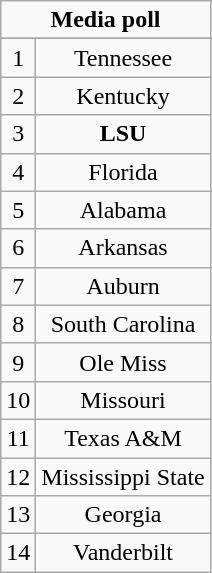<table class="wikitable">
<tr align="center">
<td align="center" Colspan="3"><strong>Media poll</strong></td>
</tr>
<tr align="center">
</tr>
<tr align="center">
<td>1</td>
<td>Tennessee</td>
</tr>
<tr align="center">
<td>2</td>
<td>Kentucky</td>
</tr>
<tr align="center">
<td>3</td>
<td><strong>LSU</strong></td>
</tr>
<tr align="center">
<td>4</td>
<td>Florida</td>
</tr>
<tr align="center">
<td>5</td>
<td>Alabama</td>
</tr>
<tr align="center">
<td>6</td>
<td>Arkansas</td>
</tr>
<tr align="center">
<td>7</td>
<td>Auburn</td>
</tr>
<tr align="center">
<td>8</td>
<td>South Carolina</td>
</tr>
<tr align="center">
<td>9</td>
<td>Ole Miss</td>
</tr>
<tr align="center">
<td>10</td>
<td>Missouri</td>
</tr>
<tr align="center">
<td>11</td>
<td>Texas A&M</td>
</tr>
<tr align="center">
<td>12</td>
<td>Mississippi State</td>
</tr>
<tr align="center">
<td>13</td>
<td>Georgia</td>
</tr>
<tr align="center">
<td>14</td>
<td>Vanderbilt</td>
</tr>
</table>
